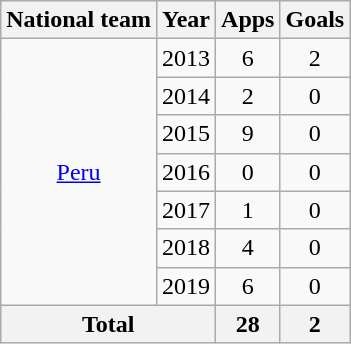<table class="wikitable" style="text-align:center">
<tr>
<th>National team</th>
<th>Year</th>
<th>Apps</th>
<th>Goals</th>
</tr>
<tr>
<td rowspan="7"><a href='#'>Peru</a></td>
<td>2013</td>
<td>6</td>
<td>2</td>
</tr>
<tr>
<td>2014</td>
<td>2</td>
<td>0</td>
</tr>
<tr>
<td>2015</td>
<td>9</td>
<td>0</td>
</tr>
<tr>
<td>2016</td>
<td>0</td>
<td>0</td>
</tr>
<tr>
<td>2017</td>
<td>1</td>
<td>0</td>
</tr>
<tr>
<td>2018</td>
<td>4</td>
<td>0</td>
</tr>
<tr>
<td>2019</td>
<td>6</td>
<td>0</td>
</tr>
<tr>
<th colspan="2">Total</th>
<th>28</th>
<th>2</th>
</tr>
</table>
